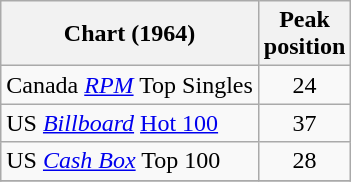<table class="wikitable sortable">
<tr>
<th>Chart (1964)</th>
<th>Peak<br>position</th>
</tr>
<tr>
<td>Canada <em><a href='#'>RPM</a></em> Top Singles</td>
<td style="text-align:center;">24</td>
</tr>
<tr>
<td>US <em><a href='#'>Billboard</a></em> <a href='#'>Hot 100</a></td>
<td style="text-align:center;">37</td>
</tr>
<tr>
<td>US <a href='#'><em>Cash Box</em></a> Top 100</td>
<td align="center">28</td>
</tr>
<tr>
</tr>
</table>
